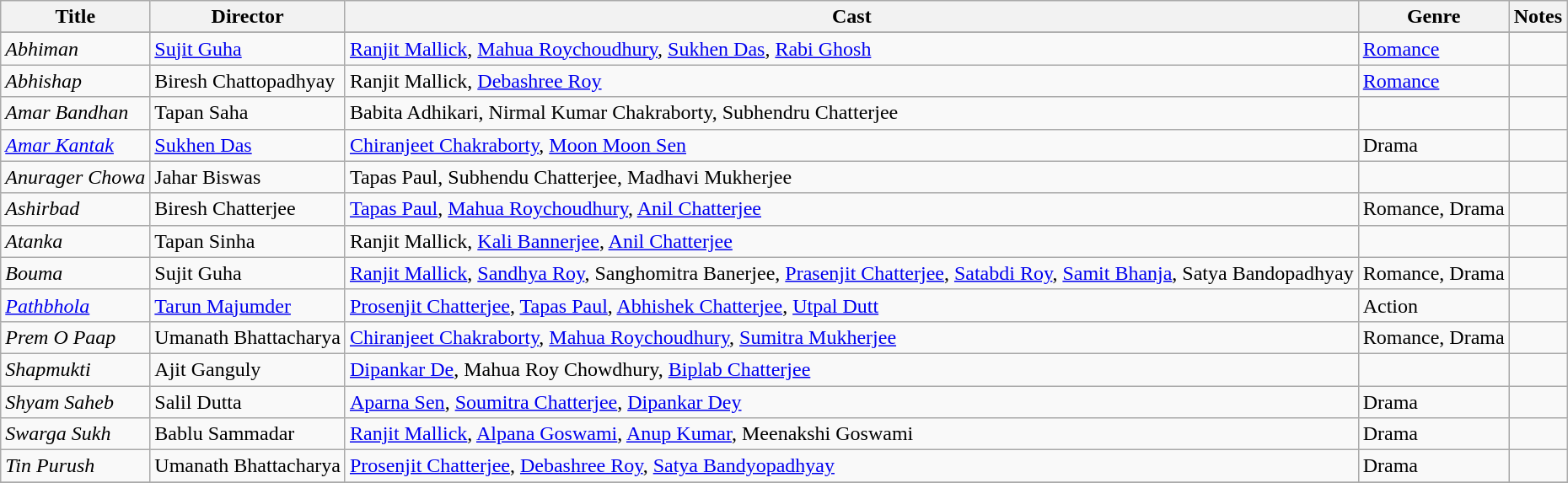<table class="wikitable sortable" border="0">
<tr>
<th>Title</th>
<th>Director</th>
<th>Cast</th>
<th>Genre</th>
<th>Notes</th>
</tr>
<tr>
</tr>
<tr>
<td><em>Abhiman</em></td>
<td><a href='#'>Sujit Guha</a></td>
<td><a href='#'>Ranjit Mallick</a>, <a href='#'>Mahua Roychoudhury</a>, <a href='#'>Sukhen Das</a>, <a href='#'>Rabi Ghosh</a></td>
<td><a href='#'>Romance</a></td>
<td></td>
</tr>
<tr>
<td><em>Abhishap</em></td>
<td>Biresh Chattopadhyay</td>
<td>Ranjit Mallick, <a href='#'>Debashree Roy</a></td>
<td><a href='#'>Romance</a></td>
<td></td>
</tr>
<tr>
<td><em>Amar Bandhan</em></td>
<td>Tapan Saha</td>
<td>Babita Adhikari, Nirmal Kumar Chakraborty, Subhendru Chatterjee</td>
<td></td>
<td></td>
</tr>
<tr>
<td><em><a href='#'>Amar Kantak</a></em></td>
<td><a href='#'>Sukhen Das</a></td>
<td><a href='#'>Chiranjeet Chakraborty</a>, <a href='#'>Moon Moon Sen</a></td>
<td>Drama</td>
<td></td>
</tr>
<tr>
<td><em>Anurager Chowa</em></td>
<td>Jahar Biswas</td>
<td>Tapas Paul, Subhendu Chatterjee, Madhavi Mukherjee</td>
<td></td>
<td></td>
</tr>
<tr>
<td><em>Ashirbad</em></td>
<td>Biresh Chatterjee</td>
<td><a href='#'>Tapas Paul</a>, <a href='#'>Mahua Roychoudhury</a>, <a href='#'>Anil Chatterjee</a></td>
<td>Romance, Drama</td>
<td></td>
</tr>
<tr>
<td><em>Atanka</em></td>
<td>Tapan Sinha</td>
<td>Ranjit Mallick, <a href='#'>Kali Bannerjee</a>, <a href='#'>Anil Chatterjee</a></td>
<td></td>
<td></td>
</tr>
<tr>
<td><em>Bouma</em></td>
<td>Sujit Guha</td>
<td><a href='#'>Ranjit Mallick</a>, <a href='#'>Sandhya Roy</a>, Sanghomitra Banerjee, <a href='#'>Prasenjit Chatterjee</a>, <a href='#'>Satabdi Roy</a>, <a href='#'>Samit Bhanja</a>, Satya Bandopadhyay</td>
<td>Romance, Drama</td>
<td></td>
</tr>
<tr>
<td><em><a href='#'>Pathbhola</a></em></td>
<td><a href='#'>Tarun Majumder</a></td>
<td><a href='#'>Prosenjit Chatterjee</a>, <a href='#'>Tapas Paul</a>, <a href='#'>Abhishek Chatterjee</a>, <a href='#'>Utpal Dutt</a></td>
<td>Action</td>
<td></td>
</tr>
<tr>
<td><em>Prem O Paap</em></td>
<td>Umanath Bhattacharya</td>
<td><a href='#'>Chiranjeet Chakraborty</a>, <a href='#'>Mahua Roychoudhury</a>, <a href='#'>Sumitra Mukherjee</a></td>
<td>Romance, Drama</td>
<td></td>
</tr>
<tr>
<td><em>Shapmukti</em></td>
<td>Ajit Ganguly</td>
<td><a href='#'>Dipankar De</a>, Mahua Roy Chowdhury, <a href='#'>Biplab Chatterjee</a></td>
<td></td>
<td></td>
</tr>
<tr>
<td><em>Shyam Saheb</em></td>
<td>Salil Dutta</td>
<td><a href='#'>Aparna Sen</a>, <a href='#'>Soumitra Chatterjee</a>, <a href='#'>Dipankar Dey</a></td>
<td>Drama</td>
<td></td>
</tr>
<tr>
<td><em>Swarga Sukh</em></td>
<td>Bablu Sammadar</td>
<td><a href='#'>Ranjit Mallick</a>, <a href='#'>Alpana Goswami</a>, <a href='#'>Anup Kumar</a>, Meenakshi Goswami</td>
<td>Drama</td>
<td></td>
</tr>
<tr>
<td><em>Tin Purush</em></td>
<td>Umanath Bhattacharya</td>
<td><a href='#'>Prosenjit Chatterjee</a>, <a href='#'>Debashree Roy</a>, <a href='#'>Satya Bandyopadhyay</a></td>
<td>Drama</td>
<td></td>
</tr>
<tr>
</tr>
</table>
